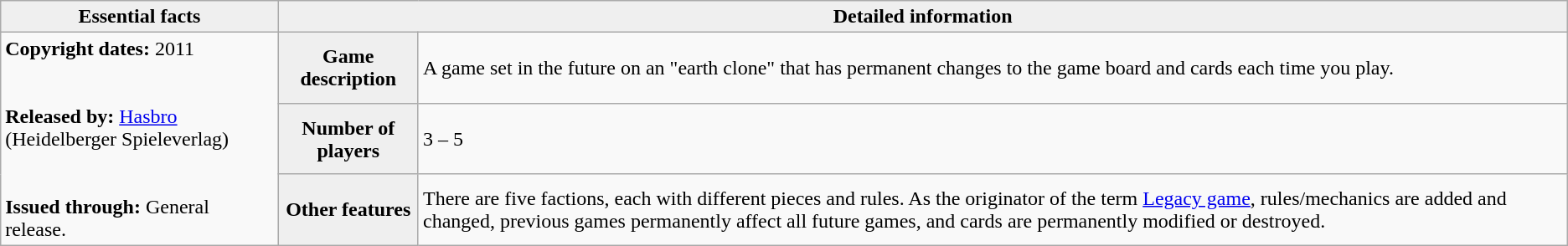<table class="wikitable">
<tr>
<th style="background:#efefef;">Essential facts</th>
<th style="background:#efefef;" colspan=2>Detailed information</th>
</tr>
<tr>
<td rowspan=3><strong>Copyright dates:</strong> 2011<br><br><br> <strong>Released by:</strong> <a href='#'>Hasbro</a> (Heidelberger Spieleverlag) <br><br><br> <strong>Issued through:</strong> General release.</td>
<th style="background:#efefef;">Game description</th>
<td>A game set in the future on an "earth clone" that has permanent changes to the game board and cards each time you play.</td>
</tr>
<tr>
<th style="background:#efefef;">Number of players</th>
<td>3 – 5</td>
</tr>
<tr>
<th style="background:#efefef;">Other features</th>
<td>There are five factions, each with different pieces and rules. As the originator of the term <a href='#'>Legacy game</a>, rules/mechanics are added and changed, previous games permanently affect all future games, and cards are permanently modified or destroyed.</td>
</tr>
</table>
